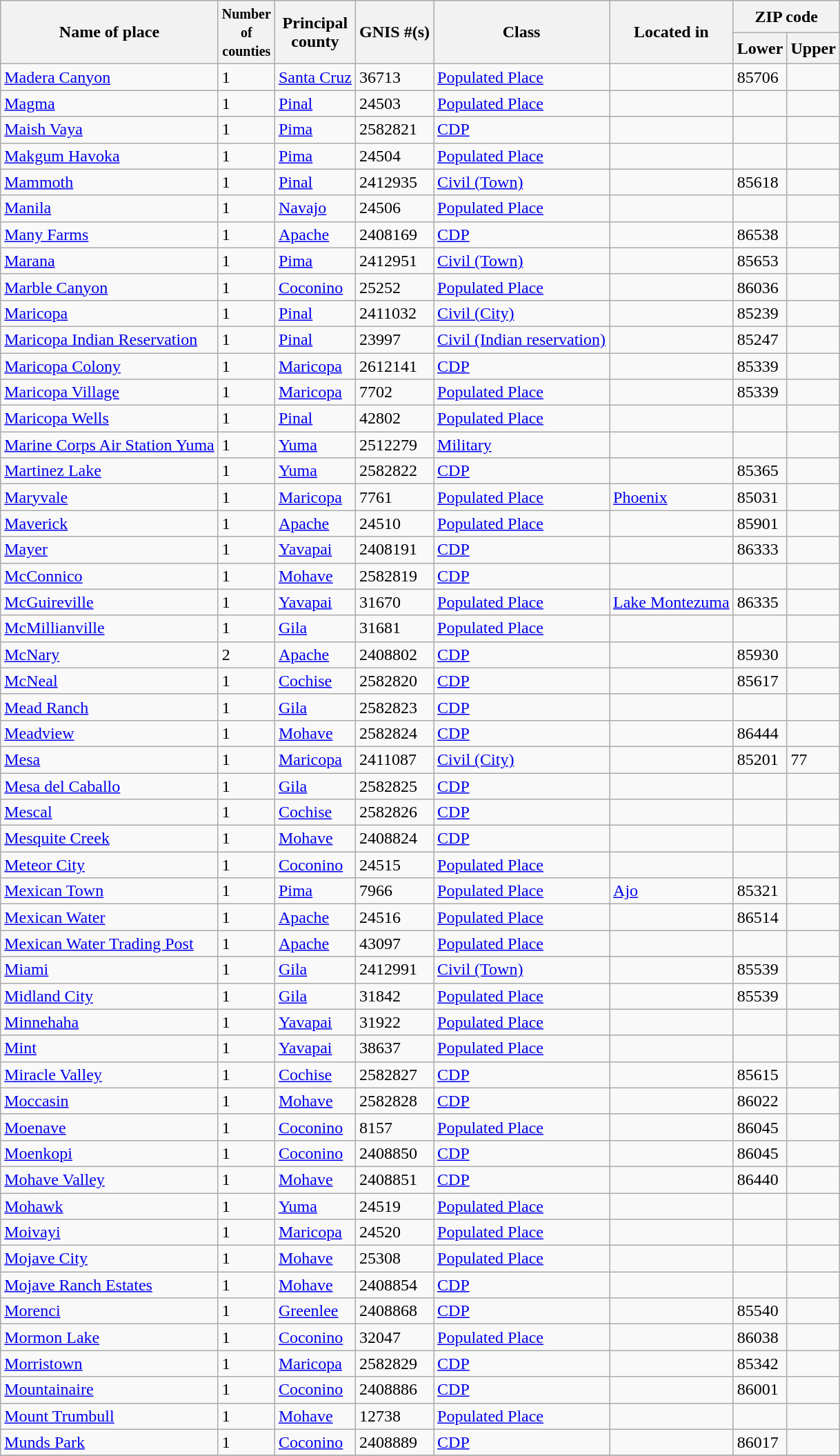<table class="wikitable sortable">
<tr>
<th rowspan=2>Name of place</th>
<th rowspan=2><small>Number <br>of<br>counties</small></th>
<th rowspan=2>Principal <br> county</th>
<th rowspan=2>GNIS #(s)</th>
<th rowspan=2>Class</th>
<th rowspan=2>Located in</th>
<th colspan=2>ZIP code</th>
</tr>
<tr>
<th>Lower</th>
<th>Upper</th>
</tr>
<tr>
<td><a href='#'>Madera Canyon</a></td>
<td>1</td>
<td><a href='#'>Santa Cruz</a></td>
<td>36713</td>
<td><a href='#'>Populated Place</a></td>
<td></td>
<td>85706</td>
<td></td>
</tr>
<tr>
<td><a href='#'>Magma</a></td>
<td>1</td>
<td><a href='#'>Pinal</a></td>
<td>24503</td>
<td><a href='#'>Populated Place</a></td>
<td></td>
<td></td>
<td></td>
</tr>
<tr>
<td><a href='#'>Maish Vaya</a></td>
<td>1</td>
<td><a href='#'>Pima</a></td>
<td>2582821</td>
<td><a href='#'>CDP</a></td>
<td></td>
<td></td>
<td></td>
</tr>
<tr>
<td><a href='#'>Makgum Havoka</a></td>
<td>1</td>
<td><a href='#'>Pima</a></td>
<td>24504</td>
<td><a href='#'>Populated Place</a></td>
<td></td>
<td></td>
<td></td>
</tr>
<tr>
<td><a href='#'>Mammoth</a></td>
<td>1</td>
<td><a href='#'>Pinal</a></td>
<td>2412935</td>
<td><a href='#'>Civil (Town)</a></td>
<td></td>
<td>85618</td>
<td></td>
</tr>
<tr>
<td><a href='#'>Manila</a></td>
<td>1</td>
<td><a href='#'>Navajo</a></td>
<td>24506</td>
<td><a href='#'>Populated Place</a></td>
<td></td>
<td></td>
<td></td>
</tr>
<tr>
<td><a href='#'>Many Farms</a></td>
<td>1</td>
<td><a href='#'>Apache</a></td>
<td>2408169</td>
<td><a href='#'>CDP</a></td>
<td></td>
<td>86538</td>
<td></td>
</tr>
<tr>
<td><a href='#'>Marana</a></td>
<td>1</td>
<td><a href='#'>Pima</a></td>
<td>2412951</td>
<td><a href='#'>Civil (Town)</a></td>
<td></td>
<td>85653</td>
<td></td>
</tr>
<tr>
<td><a href='#'>Marble Canyon</a></td>
<td>1</td>
<td><a href='#'>Coconino</a></td>
<td>25252</td>
<td><a href='#'>Populated Place</a></td>
<td></td>
<td>86036</td>
<td></td>
</tr>
<tr>
<td><a href='#'>Maricopa</a></td>
<td>1</td>
<td><a href='#'>Pinal</a></td>
<td>2411032</td>
<td><a href='#'>Civil (City)</a></td>
<td></td>
<td>85239</td>
<td></td>
</tr>
<tr>
<td><a href='#'>Maricopa Indian Reservation</a></td>
<td>1</td>
<td><a href='#'>Pinal</a></td>
<td>23997</td>
<td><a href='#'>Civil (Indian reservation)</a></td>
<td></td>
<td>85247</td>
<td></td>
</tr>
<tr>
<td><a href='#'>Maricopa Colony</a></td>
<td>1</td>
<td><a href='#'>Maricopa</a></td>
<td>2612141</td>
<td><a href='#'>CDP</a></td>
<td></td>
<td>85339</td>
<td></td>
</tr>
<tr>
<td><a href='#'>Maricopa Village</a></td>
<td>1</td>
<td><a href='#'>Maricopa</a></td>
<td>7702</td>
<td><a href='#'>Populated Place</a></td>
<td></td>
<td>85339</td>
<td></td>
</tr>
<tr>
<td><a href='#'>Maricopa Wells</a></td>
<td>1</td>
<td><a href='#'>Pinal</a></td>
<td>42802</td>
<td><a href='#'>Populated Place</a></td>
<td></td>
<td></td>
<td></td>
</tr>
<tr>
<td><a href='#'>Marine Corps Air Station Yuma</a></td>
<td>1</td>
<td><a href='#'>Yuma</a></td>
<td>2512279</td>
<td><a href='#'>Military</a></td>
<td></td>
<td></td>
<td></td>
</tr>
<tr>
<td><a href='#'>Martinez Lake</a></td>
<td>1</td>
<td><a href='#'>Yuma</a></td>
<td>2582822</td>
<td><a href='#'>CDP</a></td>
<td></td>
<td>85365</td>
<td></td>
</tr>
<tr>
<td><a href='#'>Maryvale</a></td>
<td>1</td>
<td><a href='#'>Maricopa</a></td>
<td>7761</td>
<td><a href='#'>Populated Place</a></td>
<td><a href='#'>Phoenix</a></td>
<td>85031</td>
<td></td>
</tr>
<tr>
<td><a href='#'>Maverick</a></td>
<td>1</td>
<td><a href='#'>Apache</a></td>
<td>24510</td>
<td><a href='#'>Populated Place</a></td>
<td></td>
<td>85901</td>
<td></td>
</tr>
<tr>
<td><a href='#'>Mayer</a></td>
<td>1</td>
<td><a href='#'>Yavapai</a></td>
<td>2408191</td>
<td><a href='#'>CDP</a></td>
<td></td>
<td>86333</td>
<td></td>
</tr>
<tr>
<td><a href='#'>McConnico</a></td>
<td>1</td>
<td><a href='#'>Mohave</a></td>
<td>2582819</td>
<td><a href='#'>CDP</a></td>
<td></td>
<td></td>
<td></td>
</tr>
<tr>
<td><a href='#'>McGuireville</a></td>
<td>1</td>
<td><a href='#'>Yavapai</a></td>
<td>31670</td>
<td><a href='#'>Populated Place</a></td>
<td><a href='#'>Lake Montezuma</a></td>
<td>86335</td>
<td></td>
</tr>
<tr>
<td><a href='#'>McMillianville</a></td>
<td>1</td>
<td><a href='#'>Gila</a></td>
<td>31681</td>
<td><a href='#'>Populated Place</a></td>
<td></td>
<td></td>
<td></td>
</tr>
<tr>
<td><a href='#'>McNary</a></td>
<td>2</td>
<td><a href='#'>Apache</a></td>
<td>2408802</td>
<td><a href='#'>CDP</a></td>
<td></td>
<td>85930</td>
<td></td>
</tr>
<tr>
<td><a href='#'>McNeal</a></td>
<td>1</td>
<td><a href='#'>Cochise</a></td>
<td>2582820</td>
<td><a href='#'>CDP</a></td>
<td></td>
<td>85617</td>
<td></td>
</tr>
<tr>
<td><a href='#'>Mead Ranch</a></td>
<td>1</td>
<td><a href='#'>Gila</a></td>
<td>2582823</td>
<td><a href='#'>CDP</a></td>
<td></td>
<td></td>
<td></td>
</tr>
<tr>
<td><a href='#'>Meadview</a></td>
<td>1</td>
<td><a href='#'>Mohave</a></td>
<td>2582824</td>
<td><a href='#'>CDP</a></td>
<td></td>
<td>86444</td>
<td></td>
</tr>
<tr>
<td><a href='#'>Mesa</a></td>
<td>1</td>
<td><a href='#'>Maricopa</a></td>
<td>2411087</td>
<td><a href='#'>Civil (City)</a></td>
<td></td>
<td>85201</td>
<td>77</td>
</tr>
<tr>
<td><a href='#'>Mesa del Caballo</a></td>
<td>1</td>
<td><a href='#'>Gila</a></td>
<td>2582825</td>
<td><a href='#'>CDP</a></td>
<td></td>
<td></td>
<td></td>
</tr>
<tr>
<td><a href='#'>Mescal</a></td>
<td>1</td>
<td><a href='#'>Cochise</a></td>
<td>2582826</td>
<td><a href='#'>CDP</a></td>
<td></td>
<td></td>
<td></td>
</tr>
<tr>
<td><a href='#'>Mesquite Creek</a></td>
<td>1</td>
<td><a href='#'>Mohave</a></td>
<td>2408824</td>
<td><a href='#'>CDP</a></td>
<td></td>
<td></td>
<td></td>
</tr>
<tr>
<td><a href='#'>Meteor City</a></td>
<td>1</td>
<td><a href='#'>Coconino</a></td>
<td>24515</td>
<td><a href='#'>Populated Place</a></td>
<td></td>
<td></td>
<td></td>
</tr>
<tr>
<td><a href='#'>Mexican Town</a></td>
<td>1</td>
<td><a href='#'>Pima</a></td>
<td>7966</td>
<td><a href='#'>Populated Place</a></td>
<td><a href='#'>Ajo</a></td>
<td>85321</td>
<td></td>
</tr>
<tr>
<td><a href='#'>Mexican Water</a></td>
<td>1</td>
<td><a href='#'>Apache</a></td>
<td>24516</td>
<td><a href='#'>Populated Place</a></td>
<td></td>
<td>86514</td>
<td></td>
</tr>
<tr>
<td><a href='#'>Mexican Water Trading Post</a></td>
<td>1</td>
<td><a href='#'>Apache</a></td>
<td>43097</td>
<td><a href='#'>Populated Place</a></td>
<td></td>
<td></td>
<td></td>
</tr>
<tr>
<td><a href='#'>Miami</a></td>
<td>1</td>
<td><a href='#'>Gila</a></td>
<td>2412991</td>
<td><a href='#'>Civil (Town)</a></td>
<td></td>
<td>85539</td>
<td></td>
</tr>
<tr>
<td><a href='#'>Midland City</a></td>
<td>1</td>
<td><a href='#'>Gila</a></td>
<td>31842</td>
<td><a href='#'>Populated Place</a></td>
<td></td>
<td>85539</td>
<td></td>
</tr>
<tr>
<td><a href='#'>Minnehaha</a></td>
<td>1</td>
<td><a href='#'>Yavapai</a></td>
<td>31922</td>
<td><a href='#'>Populated Place</a></td>
<td></td>
<td></td>
<td></td>
</tr>
<tr>
<td><a href='#'>Mint</a></td>
<td>1</td>
<td><a href='#'>Yavapai</a></td>
<td>38637</td>
<td><a href='#'>Populated Place</a></td>
<td></td>
<td></td>
<td></td>
</tr>
<tr>
<td><a href='#'>Miracle Valley</a></td>
<td>1</td>
<td><a href='#'>Cochise</a></td>
<td>2582827</td>
<td><a href='#'>CDP</a></td>
<td></td>
<td>85615</td>
<td></td>
</tr>
<tr>
<td><a href='#'>Moccasin</a></td>
<td>1</td>
<td><a href='#'>Mohave</a></td>
<td>2582828</td>
<td><a href='#'>CDP</a></td>
<td></td>
<td>86022</td>
<td></td>
</tr>
<tr>
<td><a href='#'>Moenave</a></td>
<td>1</td>
<td><a href='#'>Coconino</a></td>
<td>8157</td>
<td><a href='#'>Populated Place</a></td>
<td></td>
<td>86045</td>
<td></td>
</tr>
<tr>
<td><a href='#'>Moenkopi</a></td>
<td>1</td>
<td><a href='#'>Coconino</a></td>
<td>2408850</td>
<td><a href='#'>CDP</a></td>
<td></td>
<td>86045</td>
<td></td>
</tr>
<tr>
<td><a href='#'>Mohave Valley</a></td>
<td>1</td>
<td><a href='#'>Mohave</a></td>
<td>2408851</td>
<td><a href='#'>CDP</a></td>
<td></td>
<td>86440</td>
<td></td>
</tr>
<tr>
<td><a href='#'>Mohawk</a></td>
<td>1</td>
<td><a href='#'>Yuma</a></td>
<td>24519</td>
<td><a href='#'>Populated Place</a></td>
<td></td>
<td></td>
<td></td>
</tr>
<tr>
<td><a href='#'>Moivayi</a></td>
<td>1</td>
<td><a href='#'>Maricopa</a></td>
<td>24520</td>
<td><a href='#'>Populated Place</a></td>
<td></td>
<td></td>
<td></td>
</tr>
<tr>
<td><a href='#'>Mojave City</a></td>
<td>1</td>
<td><a href='#'>Mohave</a></td>
<td>25308</td>
<td><a href='#'>Populated Place</a></td>
<td></td>
<td></td>
<td></td>
</tr>
<tr>
<td><a href='#'>Mojave Ranch Estates</a></td>
<td>1</td>
<td><a href='#'>Mohave</a></td>
<td>2408854</td>
<td><a href='#'>CDP</a></td>
<td></td>
<td></td>
<td></td>
</tr>
<tr>
<td><a href='#'>Morenci</a></td>
<td>1</td>
<td><a href='#'>Greenlee</a></td>
<td>2408868</td>
<td><a href='#'>CDP</a></td>
<td></td>
<td>85540</td>
<td></td>
</tr>
<tr>
<td><a href='#'>Mormon Lake</a></td>
<td>1</td>
<td><a href='#'>Coconino</a></td>
<td>32047</td>
<td><a href='#'>Populated Place</a></td>
<td></td>
<td>86038</td>
<td></td>
</tr>
<tr>
<td><a href='#'>Morristown</a></td>
<td>1</td>
<td><a href='#'>Maricopa</a></td>
<td>2582829</td>
<td><a href='#'>CDP</a></td>
<td></td>
<td>85342</td>
<td></td>
</tr>
<tr>
<td><a href='#'>Mountainaire</a></td>
<td>1</td>
<td><a href='#'>Coconino</a></td>
<td>2408886</td>
<td><a href='#'>CDP</a></td>
<td></td>
<td>86001</td>
<td></td>
</tr>
<tr>
<td><a href='#'>Mount Trumbull</a></td>
<td>1</td>
<td><a href='#'>Mohave</a></td>
<td>12738</td>
<td><a href='#'>Populated Place</a></td>
<td></td>
<td></td>
<td></td>
</tr>
<tr>
<td><a href='#'>Munds Park</a></td>
<td>1</td>
<td><a href='#'>Coconino</a></td>
<td>2408889</td>
<td><a href='#'>CDP</a></td>
<td></td>
<td>86017</td>
<td></td>
</tr>
<tr>
</tr>
</table>
